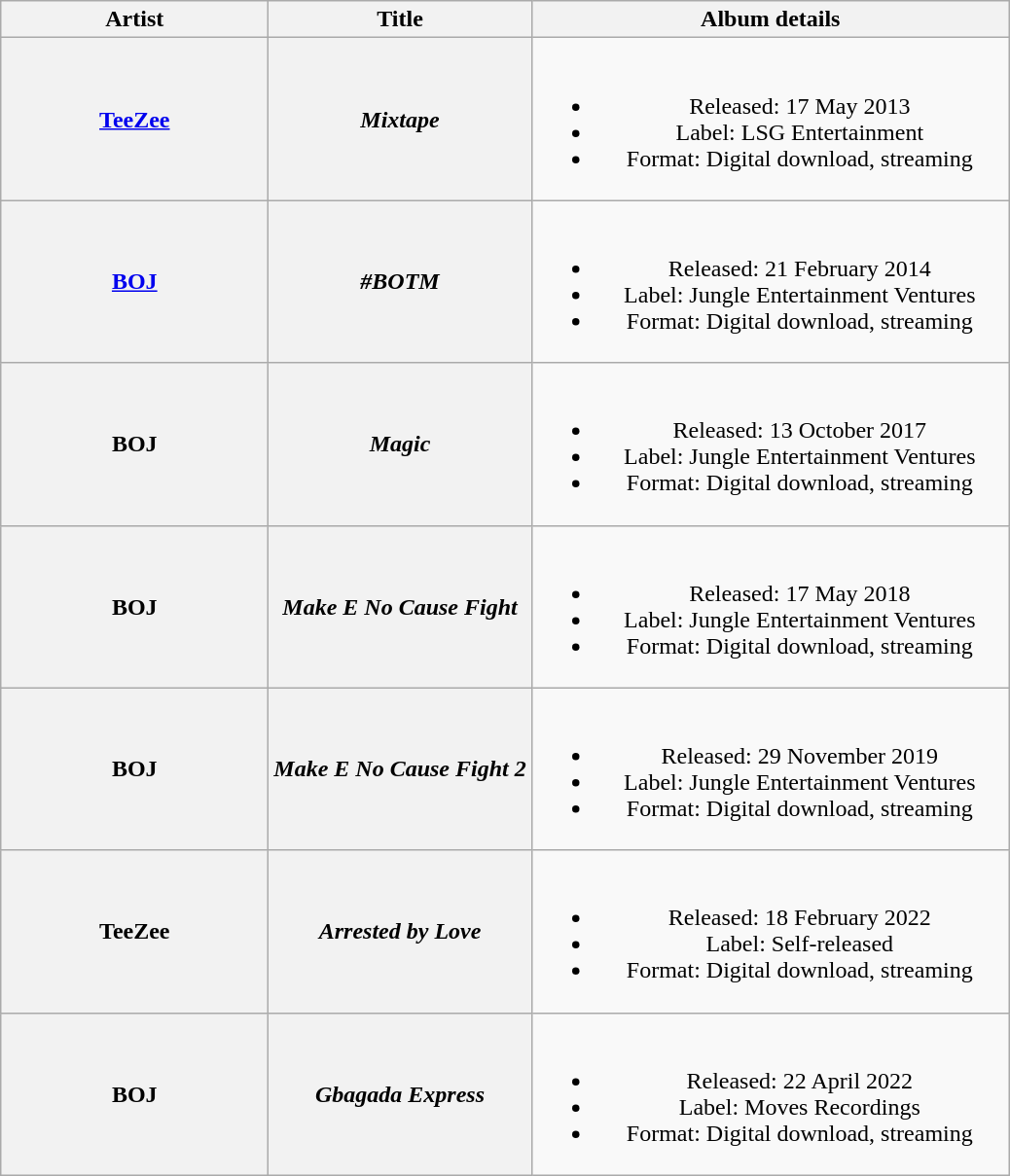<table class="wikitable plainrowheaders" style="text-align:center;">
<tr>
<th scope="col" style="width:11em;">Artist</th>
<th scope="col">Title</th>
<th scope="col" style="width:20em;">Album details</th>
</tr>
<tr>
<th scope="row"><a href='#'>TeeZee</a></th>
<th scope="row"><em>Mixtape</em></th>
<td><br><ul><li>Released: 17 May 2013</li><li>Label: LSG Entertainment</li><li>Format: Digital download, streaming</li></ul></td>
</tr>
<tr>
<th scope="row"><a href='#'>BOJ</a></th>
<th scope="row"><em>#BOTM</em></th>
<td><br><ul><li>Released: 21 February 2014</li><li>Label: Jungle Entertainment Ventures</li><li>Format: Digital download, streaming</li></ul></td>
</tr>
<tr>
<th scope="row">BOJ</th>
<th scope="row"><em>Magic</em></th>
<td><br><ul><li>Released: 13 October 2017</li><li>Label: Jungle Entertainment Ventures</li><li>Format: Digital download, streaming</li></ul></td>
</tr>
<tr>
<th scope="row">BOJ <br></th>
<th scope="row"><em>Make E No Cause Fight</em></th>
<td><br><ul><li>Released: 17 May 2018</li><li>Label: Jungle Entertainment Ventures</li><li>Format: Digital download, streaming</li></ul></td>
</tr>
<tr>
<th scope="row">BOJ <br></th>
<th scope="row"><em>Make E No Cause Fight 2</em></th>
<td><br><ul><li>Released: 29 November 2019</li><li>Label: Jungle Entertainment Ventures</li><li>Format: Digital download, streaming</li></ul></td>
</tr>
<tr>
<th scope="row">TeeZee</th>
<th scope="row"><em>Arrested by Love</em></th>
<td><br><ul><li>Released: 18 February 2022</li><li>Label: Self-released</li><li>Format: Digital download, streaming</li></ul></td>
</tr>
<tr>
<th scope="row">BOJ</th>
<th scope="row"><em>Gbagada Express</em></th>
<td><br><ul><li>Released: 22 April 2022</li><li>Label: Moves Recordings</li><li>Format: Digital download, streaming</li></ul></td>
</tr>
</table>
